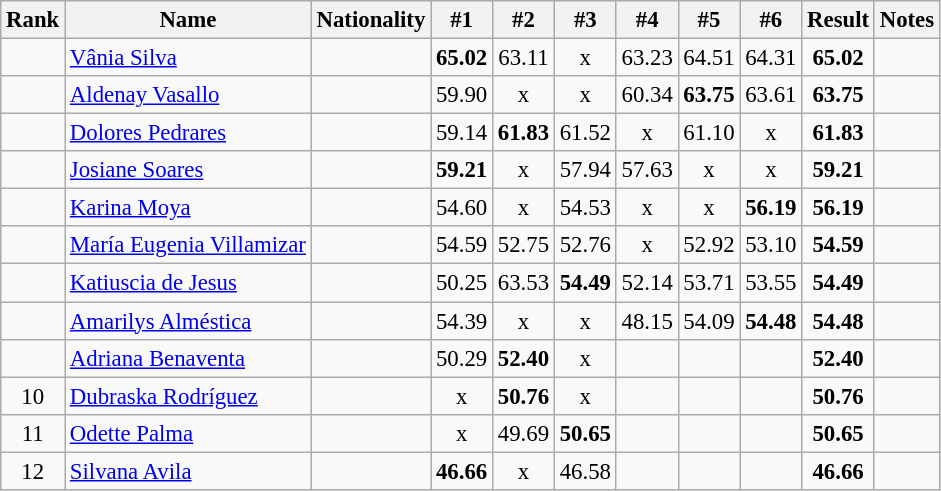<table class="wikitable sortable" style="text-align:center;font-size:95%">
<tr>
<th>Rank</th>
<th>Name</th>
<th>Nationality</th>
<th>#1</th>
<th>#2</th>
<th>#3</th>
<th>#4</th>
<th>#5</th>
<th>#6</th>
<th>Result</th>
<th>Notes</th>
</tr>
<tr>
<td></td>
<td align=left><a href='#'>Vânia Silva</a></td>
<td align=left></td>
<td><strong>65.02</strong></td>
<td>63.11</td>
<td>x</td>
<td>63.23</td>
<td>64.51</td>
<td>64.31</td>
<td><strong>65.02</strong></td>
<td></td>
</tr>
<tr>
<td></td>
<td align=left><a href='#'>Aldenay Vasallo</a></td>
<td align=left></td>
<td>59.90</td>
<td>x</td>
<td>x</td>
<td>60.34</td>
<td><strong>63.75</strong></td>
<td>63.61</td>
<td><strong>63.75</strong></td>
<td></td>
</tr>
<tr>
<td></td>
<td align=left><a href='#'>Dolores Pedrares</a></td>
<td align=left></td>
<td>59.14</td>
<td><strong>61.83</strong></td>
<td>61.52</td>
<td>x</td>
<td>61.10</td>
<td>x</td>
<td><strong>61.83</strong></td>
<td></td>
</tr>
<tr>
<td></td>
<td align=left><a href='#'>Josiane Soares</a></td>
<td align=left></td>
<td><strong>59.21</strong></td>
<td>x</td>
<td>57.94</td>
<td>57.63</td>
<td>x</td>
<td>x</td>
<td><strong>59.21</strong></td>
<td></td>
</tr>
<tr>
<td></td>
<td align=left><a href='#'>Karina Moya</a></td>
<td align=left></td>
<td>54.60</td>
<td>x</td>
<td>54.53</td>
<td>x</td>
<td>x</td>
<td><strong>56.19</strong></td>
<td><strong>56.19</strong></td>
<td></td>
</tr>
<tr>
<td></td>
<td align=left><a href='#'>María Eugenia Villamizar</a></td>
<td align=left></td>
<td>54.59</td>
<td>52.75</td>
<td>52.76</td>
<td>x</td>
<td>52.92</td>
<td>53.10</td>
<td><strong>54.59</strong></td>
<td></td>
</tr>
<tr>
<td></td>
<td align=left><a href='#'>Katiuscia de Jesus</a></td>
<td align=left></td>
<td>50.25</td>
<td>63.53</td>
<td><strong>54.49</strong></td>
<td>52.14</td>
<td>53.71</td>
<td>53.55</td>
<td><strong>54.49</strong></td>
<td></td>
</tr>
<tr>
<td></td>
<td align=left><a href='#'>Amarilys Alméstica</a></td>
<td align=left></td>
<td>54.39</td>
<td>x</td>
<td>x</td>
<td>48.15</td>
<td>54.09</td>
<td><strong>54.48</strong></td>
<td><strong>54.48</strong></td>
<td></td>
</tr>
<tr>
<td></td>
<td align=left><a href='#'>Adriana Benaventa</a></td>
<td align=left></td>
<td>50.29</td>
<td><strong>52.40</strong></td>
<td>x</td>
<td></td>
<td></td>
<td></td>
<td><strong>52.40</strong></td>
<td></td>
</tr>
<tr>
<td>10</td>
<td align=left><a href='#'>Dubraska Rodríguez</a></td>
<td align=left></td>
<td>x</td>
<td><strong>50.76</strong></td>
<td>x</td>
<td></td>
<td></td>
<td></td>
<td><strong>50.76</strong></td>
<td></td>
</tr>
<tr>
<td>11</td>
<td align=left><a href='#'>Odette Palma</a></td>
<td align=left></td>
<td>x</td>
<td>49.69</td>
<td><strong>50.65</strong></td>
<td></td>
<td></td>
<td></td>
<td><strong>50.65</strong></td>
<td></td>
</tr>
<tr>
<td>12</td>
<td align=left><a href='#'>Silvana Avila</a></td>
<td align=left></td>
<td><strong>46.66</strong></td>
<td>x</td>
<td>46.58</td>
<td></td>
<td></td>
<td></td>
<td><strong>46.66</strong></td>
<td></td>
</tr>
</table>
